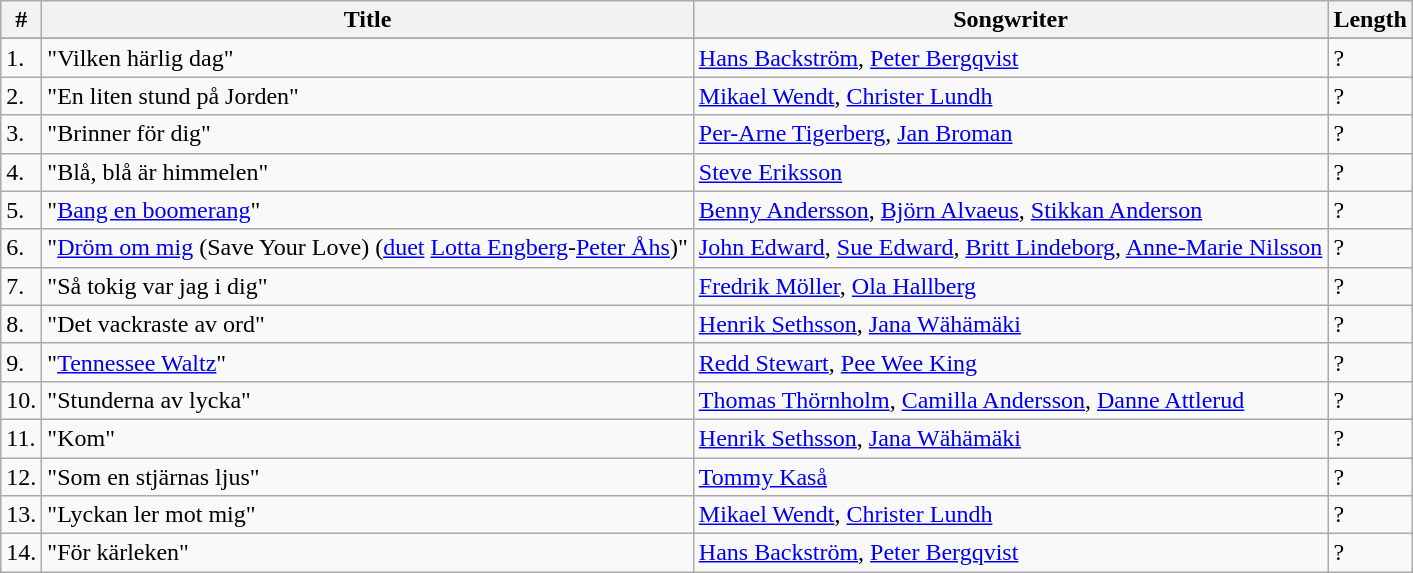<table class="wikitable">
<tr>
<th>#</th>
<th>Title</th>
<th>Songwriter</th>
<th>Length</th>
</tr>
<tr bgcolor="#ebf5ff">
</tr>
<tr>
<td>1.</td>
<td>"Vilken härlig dag"</td>
<td><a href='#'>Hans Backström</a>, <a href='#'>Peter Bergqvist</a></td>
<td>?</td>
</tr>
<tr>
<td>2.</td>
<td>"En liten stund på Jorden"</td>
<td><a href='#'>Mikael Wendt</a>, <a href='#'>Christer Lundh</a></td>
<td>?</td>
</tr>
<tr>
<td>3.</td>
<td>"Brinner för dig"</td>
<td><a href='#'>Per-Arne Tigerberg</a>, <a href='#'>Jan Broman</a></td>
<td>?</td>
</tr>
<tr>
<td>4.</td>
<td>"Blå, blå är himmelen"</td>
<td><a href='#'>Steve Eriksson</a></td>
<td>?</td>
</tr>
<tr>
<td>5.</td>
<td>"<a href='#'>Bang en boomerang</a>"</td>
<td><a href='#'>Benny Andersson</a>, <a href='#'>Björn Alvaeus</a>, <a href='#'>Stikkan Anderson</a></td>
<td>?</td>
</tr>
<tr>
<td>6.</td>
<td>"<a href='#'>Dröm om mig</a> (Save Your Love) (<a href='#'>duet</a> <a href='#'>Lotta Engberg</a>-<a href='#'>Peter Åhs</a>)"</td>
<td><a href='#'>John Edward</a>, <a href='#'>Sue Edward</a>, <a href='#'>Britt Lindeborg</a>, <a href='#'>Anne-Marie Nilsson</a></td>
<td>?</td>
</tr>
<tr>
<td>7.</td>
<td>"Så tokig var jag i dig"</td>
<td><a href='#'>Fredrik Möller</a>, <a href='#'>Ola Hallberg</a></td>
<td>?</td>
</tr>
<tr>
<td>8.</td>
<td>"Det vackraste av ord"</td>
<td><a href='#'>Henrik Sethsson</a>, <a href='#'>Jana Wähämäki</a></td>
<td>?</td>
</tr>
<tr>
<td>9.</td>
<td>"<a href='#'>Tennessee Waltz</a>"</td>
<td><a href='#'>Redd Stewart</a>, <a href='#'>Pee Wee King</a></td>
<td>?</td>
</tr>
<tr>
<td>10.</td>
<td>"Stunderna av lycka"</td>
<td><a href='#'>Thomas Thörnholm</a>, <a href='#'>Camilla Andersson</a>, <a href='#'>Danne Attlerud</a></td>
<td>?</td>
</tr>
<tr>
<td>11.</td>
<td>"Kom"</td>
<td><a href='#'>Henrik Sethsson</a>, <a href='#'>Jana Wähämäki</a></td>
<td>?</td>
</tr>
<tr>
<td>12.</td>
<td>"Som en stjärnas ljus"</td>
<td><a href='#'>Tommy Kaså</a></td>
<td>?</td>
</tr>
<tr>
<td>13.</td>
<td>"Lyckan ler mot mig"</td>
<td><a href='#'>Mikael Wendt</a>, <a href='#'>Christer Lundh</a></td>
<td>?</td>
</tr>
<tr>
<td>14.</td>
<td>"För kärleken"</td>
<td><a href='#'>Hans Backström</a>, <a href='#'>Peter Bergqvist</a></td>
<td>?</td>
</tr>
</table>
